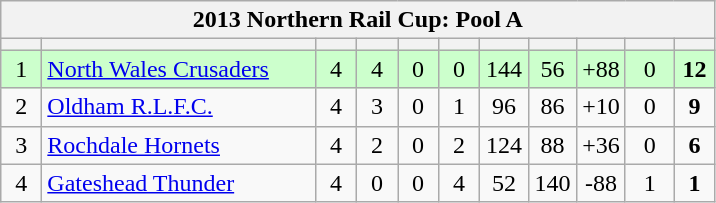<table class="wikitable" style="text-align:center;">
<tr>
<th colspan="11">2013 Northern Rail Cup: Pool A</th>
</tr>
<tr>
<th width="20"></th>
<th width="175"></th>
<th width="20"></th>
<th width="20"></th>
<th width="20"></th>
<th width="20"></th>
<th width="25"></th>
<th width="25"></th>
<th width="25"></th>
<th width="25"></th>
<th width="20"></th>
</tr>
<tr align=center style="background:#CCFFCC;">
<td>1</td>
<td style="text-align:left;">   <a href='#'>North Wales Crusaders</a></td>
<td>4</td>
<td>4</td>
<td>0</td>
<td>0</td>
<td>144</td>
<td>56</td>
<td>+88</td>
<td>0</td>
<td><strong>12</strong></td>
</tr>
<tr align=center style="background:#;">
<td>2</td>
<td style="text-align:left;"> <a href='#'>Oldham R.L.F.C.</a></td>
<td>4</td>
<td>3</td>
<td>0</td>
<td>1</td>
<td>96</td>
<td>86</td>
<td>+10</td>
<td>0</td>
<td><strong>9</strong></td>
</tr>
<tr align=center style="background:#;">
<td>3</td>
<td style="text-align:left"> <a href='#'>Rochdale Hornets</a></td>
<td>4</td>
<td>2</td>
<td>0</td>
<td>2</td>
<td>124</td>
<td>88</td>
<td>+36</td>
<td>0</td>
<td><strong>6</strong></td>
</tr>
<tr align=center style="background:#;">
<td>4</td>
<td style="text-align:left;"> <a href='#'>Gateshead Thunder</a></td>
<td>4</td>
<td>0</td>
<td>0</td>
<td>4</td>
<td>52</td>
<td>140</td>
<td>-88</td>
<td>1</td>
<td><strong>1</strong></td>
</tr>
</table>
